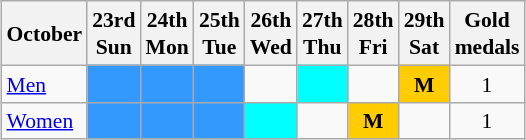<table class="wikitable" style="margin:0.5em auto; font-size:90%; line-height:1.25em;">
<tr>
<th>October</th>
<th>23rd<br>Sun</th>
<th>24th<br>Mon</th>
<th>25th<br>Tue</th>
<th>26th<br>Wed</th>
<th>27th<br>Thu</th>
<th>28th<br>Fri</th>
<th>29th<br>Sat</th>
<th>Gold<br>medals</th>
</tr>
<tr align="center">
<td align="left"><a href='#'>Men</a></td>
<td bgcolor="#3399ff"></td>
<td bgcolor="#3399ff"></td>
<td bgcolor="#3399ff"></td>
<td></td>
<td bgcolor="#00FFFF"></td>
<td></td>
<td bgcolor=#ffcc00><strong>M</strong></td>
<td>1</td>
</tr>
<tr align="center">
<td align="left"><a href='#'>Women</a></td>
<td bgcolor="#3399ff"></td>
<td bgcolor="#3399ff"></td>
<td bgcolor="#3399ff"></td>
<td bgcolor="#00FFFF"></td>
<td></td>
<td bgcolor=#ffcc00><strong>M</strong></td>
<td></td>
<td>1</td>
</tr>
</table>
